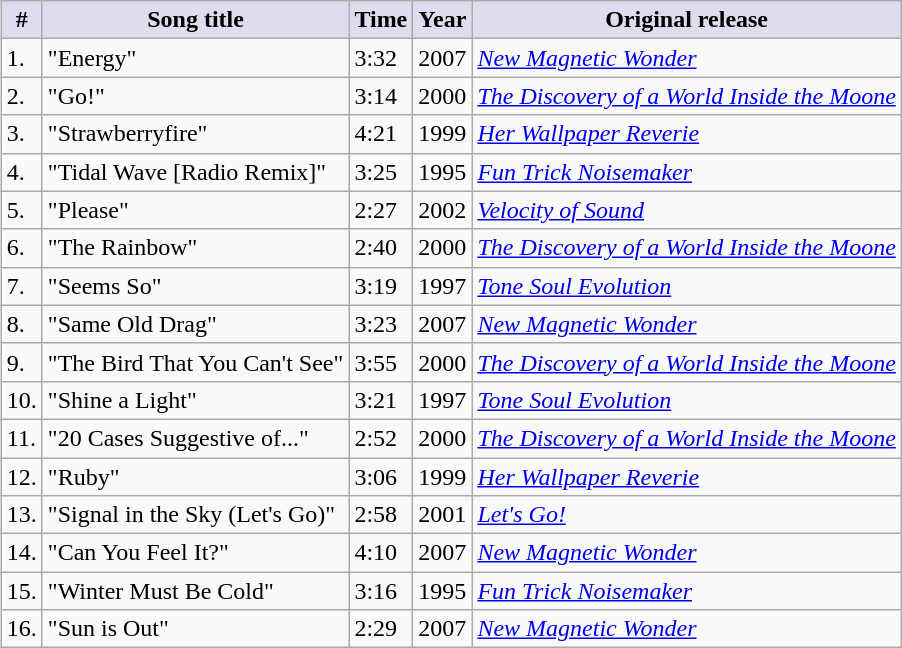<table class="wikitable" style="text-align:left; margin: 5px;">
<tr>
<th style="background:#ddddee;">#</th>
<th style="background:#ddddee;">Song title</th>
<th style="background:#ddddee;">Time</th>
<th style="background:#ddddee;">Year</th>
<th style="background:#ddddee;">Original release</th>
</tr>
<tr>
<td>1.</td>
<td>"Energy"</td>
<td>3:32</td>
<td>2007</td>
<td><em><a href='#'>New Magnetic Wonder</a></em></td>
</tr>
<tr>
<td>2.</td>
<td>"Go!"</td>
<td>3:14</td>
<td>2000</td>
<td><em><a href='#'>The Discovery of a World Inside the Moone</a></em></td>
</tr>
<tr>
<td>3.</td>
<td>"Strawberryfire"</td>
<td>4:21</td>
<td>1999</td>
<td><em><a href='#'>Her Wallpaper Reverie</a></em></td>
</tr>
<tr>
<td>4.</td>
<td>"Tidal Wave [Radio Remix]"</td>
<td>3:25</td>
<td>1995</td>
<td><em><a href='#'>Fun Trick Noisemaker</a></em></td>
</tr>
<tr>
<td>5.</td>
<td>"Please"</td>
<td>2:27</td>
<td>2002</td>
<td><em><a href='#'>Velocity of Sound</a></em></td>
</tr>
<tr>
<td>6.</td>
<td>"The Rainbow"</td>
<td>2:40</td>
<td>2000</td>
<td><em><a href='#'>The Discovery of a World Inside the Moone</a></em></td>
</tr>
<tr>
<td>7.</td>
<td>"Seems So"</td>
<td>3:19</td>
<td>1997</td>
<td><em><a href='#'>Tone Soul Evolution</a></em></td>
</tr>
<tr>
<td>8.</td>
<td>"Same Old Drag"</td>
<td>3:23</td>
<td>2007</td>
<td><em><a href='#'>New Magnetic Wonder</a></em></td>
</tr>
<tr>
<td>9.</td>
<td>"The Bird That You Can't See"</td>
<td>3:55</td>
<td>2000</td>
<td><em><a href='#'>The Discovery of a World Inside the Moone</a></em></td>
</tr>
<tr>
<td>10.</td>
<td>"Shine a Light"</td>
<td>3:21</td>
<td>1997</td>
<td><em><a href='#'>Tone Soul Evolution</a></em></td>
</tr>
<tr>
<td>11.</td>
<td>"20 Cases Suggestive of..."</td>
<td>2:52</td>
<td>2000</td>
<td><em><a href='#'>The Discovery of a World Inside the Moone</a></em></td>
</tr>
<tr>
<td>12.</td>
<td>"Ruby"</td>
<td>3:06</td>
<td>1999</td>
<td><em><a href='#'>Her Wallpaper Reverie</a></em></td>
</tr>
<tr>
<td>13.</td>
<td>"Signal in the Sky (Let's Go)"</td>
<td>2:58</td>
<td>2001</td>
<td><em><a href='#'>Let's Go!</a></em></td>
</tr>
<tr>
<td>14.</td>
<td>"Can You Feel It?"</td>
<td>4:10</td>
<td>2007</td>
<td><em><a href='#'>New Magnetic Wonder</a></em></td>
</tr>
<tr>
<td>15.</td>
<td>"Winter Must Be Cold"</td>
<td>3:16</td>
<td>1995</td>
<td><em><a href='#'>Fun Trick Noisemaker</a></em></td>
</tr>
<tr>
<td>16.</td>
<td>"Sun is Out"</td>
<td>2:29</td>
<td>2007</td>
<td><em><a href='#'>New Magnetic Wonder</a></em></td>
</tr>
</table>
